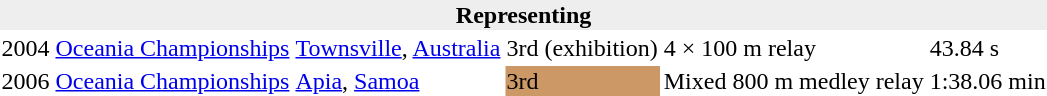<table>
<tr>
<th bgcolor="#eeeeee" colspan="6">Representing </th>
</tr>
<tr>
<td>2004</td>
<td><a href='#'>Oceania Championships</a></td>
<td><a href='#'>Townsville</a>, <a href='#'>Australia</a></td>
<td>3rd (exhibition)</td>
<td>4 × 100 m relay</td>
<td>43.84 s</td>
</tr>
<tr>
<td>2006</td>
<td><a href='#'>Oceania Championships</a></td>
<td><a href='#'>Apia</a>, <a href='#'>Samoa</a></td>
<td bgcolor=cc9966>3rd</td>
<td>Mixed 800 m medley relay</td>
<td>1:38.06 min</td>
</tr>
</table>
